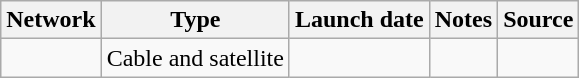<table class="wikitable sortable">
<tr>
<th>Network</th>
<th>Type</th>
<th>Launch date</th>
<th>Notes</th>
<th>Source</th>
</tr>
<tr>
<td><a href='#'></a></td>
<td>Cable and satellite</td>
<td></td>
<td></td>
<td></td>
</tr>
</table>
